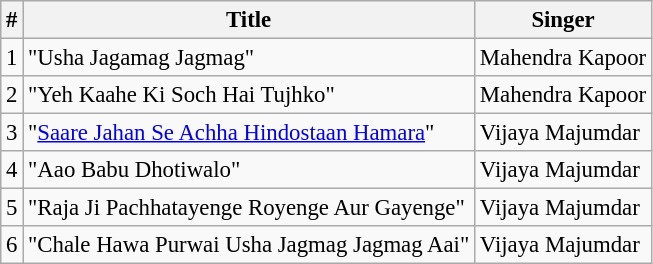<table class="wikitable" style="font-size:95%;">
<tr>
<th>#</th>
<th>Title</th>
<th>Singer</th>
</tr>
<tr>
<td>1</td>
<td>"Usha Jagamag Jagmag"</td>
<td>Mahendra Kapoor</td>
</tr>
<tr>
<td>2</td>
<td>"Yeh Kaahe Ki Soch Hai Tujhko"</td>
<td>Mahendra Kapoor</td>
</tr>
<tr>
<td>3</td>
<td>"<a href='#'>Saare Jahan Se Achha Hindostaan Hamara</a>"</td>
<td>Vijaya Majumdar</td>
</tr>
<tr>
<td>4</td>
<td>"Aao Babu Dhotiwalo"</td>
<td>Vijaya Majumdar</td>
</tr>
<tr>
<td>5</td>
<td>"Raja Ji Pachhatayenge Royenge Aur Gayenge"</td>
<td>Vijaya Majumdar</td>
</tr>
<tr>
<td>6</td>
<td>"Chale Hawa Purwai Usha Jagmag Jagmag Aai"</td>
<td>Vijaya Majumdar</td>
</tr>
</table>
